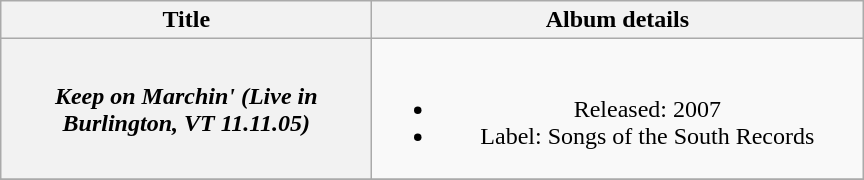<table class="wikitable plainrowheaders" style="text-align:center;" border="1">
<tr>
<th scope="col" style="width:15em;">Title</th>
<th scope="col" style="width:20em;">Album details</th>
</tr>
<tr>
<th scope="row"><em>Keep on Marchin' (Live in Burlington, VT 11.11.05)</em></th>
<td><br><ul><li>Released: 2007</li><li>Label: Songs of the South Records</li></ul></td>
</tr>
<tr>
</tr>
</table>
